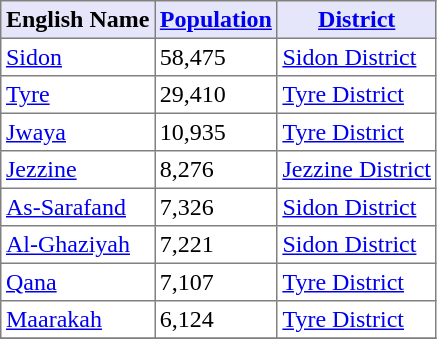<table class="toccolours sortable" border="1" cellpadding="3" style="border-collapse:collapse">
<tr bgcolor=#E6E6FA>
<th>English Name</th>
<th><a href='#'>Population</a></th>
<th><a href='#'>District</a></th>
</tr>
<tr>
<td><a href='#'>Sidon</a></td>
<td>58,475</td>
<td><a href='#'>Sidon District</a></td>
</tr>
<tr>
<td><a href='#'>Tyre</a></td>
<td>29,410</td>
<td><a href='#'>Tyre District</a></td>
</tr>
<tr>
<td><a href='#'>Jwaya</a></td>
<td>10,935</td>
<td><a href='#'>Tyre District</a></td>
</tr>
<tr>
<td><a href='#'>Jezzine</a></td>
<td>8,276</td>
<td><a href='#'>Jezzine District</a></td>
</tr>
<tr>
<td><a href='#'>As-Sarafand</a></td>
<td>7,326</td>
<td><a href='#'>Sidon District</a></td>
</tr>
<tr>
<td><a href='#'>Al-Ghaziyah</a></td>
<td>7,221</td>
<td><a href='#'>Sidon District</a></td>
</tr>
<tr>
<td><a href='#'>Qana</a></td>
<td>7,107</td>
<td><a href='#'>Tyre District</a></td>
</tr>
<tr>
<td><a href='#'>Maarakah</a></td>
<td>6,124</td>
<td><a href='#'>Tyre District</a></td>
</tr>
<tr>
</tr>
</table>
